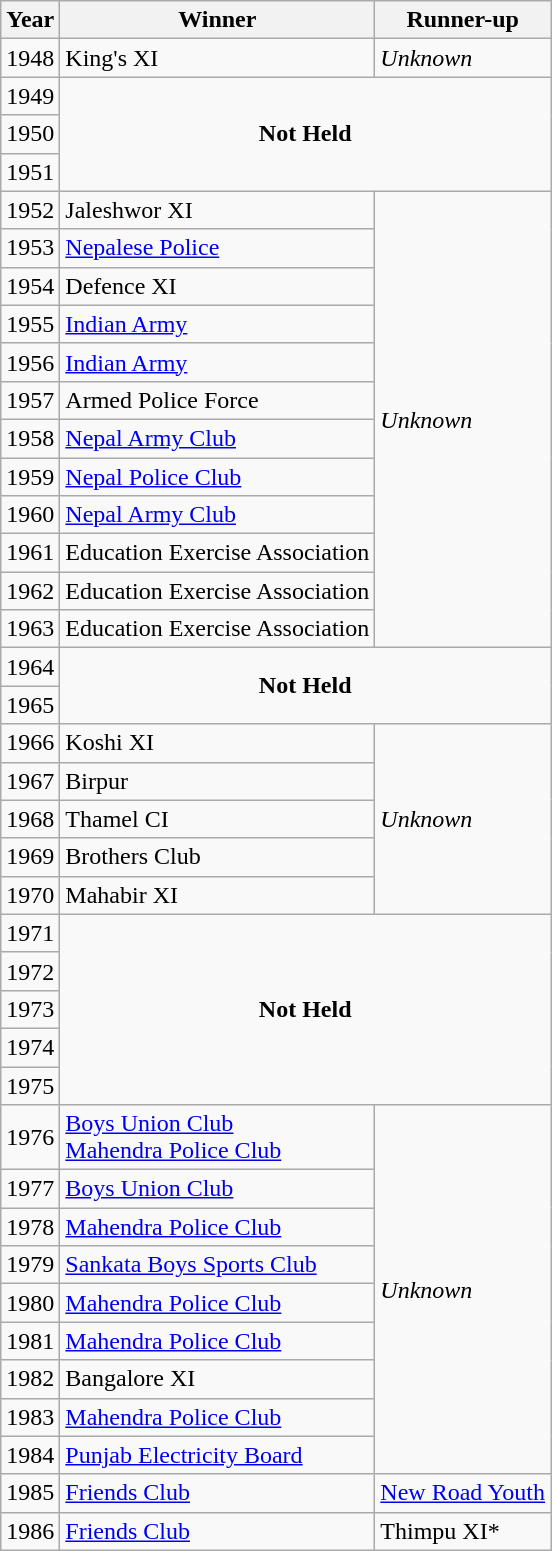<table class="wikitable" border="1">
<tr>
<th>Year</th>
<th>Winner</th>
<th>Runner-up</th>
</tr>
<tr>
<td>1948</td>
<td> King's XI</td>
<td colspan=3><em>Unknown</em></td>
</tr>
<tr style = "text-align: center;">
<td>1949</td>
<td colspan=3 rowspan=3><strong>Not Held</strong></td>
</tr>
<tr>
<td>1950</td>
</tr>
<tr>
<td>1951</td>
</tr>
<tr>
<td>1952</td>
<td> Jaleshwor XI</td>
<td colspan=3 rowspan=12><em>Unknown</em></td>
</tr>
<tr>
<td>1953</td>
<td> <a href='#'>Nepalese Police</a></td>
</tr>
<tr>
<td>1954</td>
<td> Defence XI</td>
</tr>
<tr>
<td>1955</td>
<td> <a href='#'>Indian Army</a></td>
</tr>
<tr>
<td>1956</td>
<td> <a href='#'>Indian Army</a></td>
</tr>
<tr>
<td>1957</td>
<td> Armed Police Force</td>
</tr>
<tr>
<td>1958</td>
<td> <a href='#'>Nepal Army Club</a></td>
</tr>
<tr>
<td>1959</td>
<td> <a href='#'>Nepal Police Club</a></td>
</tr>
<tr>
<td>1960</td>
<td> <a href='#'>Nepal Army Club</a></td>
</tr>
<tr>
<td>1961</td>
<td> Education Exercise Association</td>
</tr>
<tr>
<td>1962</td>
<td> Education Exercise Association</td>
</tr>
<tr>
<td>1963</td>
<td> Education Exercise Association</td>
</tr>
<tr style = "text-align: center;">
<td>1964</td>
<td colspan=3 rowspan=2><strong>Not Held</strong></td>
</tr>
<tr>
<td>1965</td>
</tr>
<tr>
<td>1966</td>
<td> Koshi XI</td>
<td colspan=3 rowspan=5><em>Unknown</em></td>
</tr>
<tr>
<td>1967</td>
<td> Birpur</td>
</tr>
<tr>
<td>1968</td>
<td> Thamel CI</td>
</tr>
<tr>
<td>1969</td>
<td> Brothers Club</td>
</tr>
<tr>
<td>1970</td>
<td> Mahabir XI</td>
</tr>
<tr style = "text-align: center;">
<td>1971</td>
<td colspan=3 rowspan=5><strong>Not Held</strong></td>
</tr>
<tr>
<td>1972</td>
</tr>
<tr>
<td>1973</td>
</tr>
<tr>
<td>1974</td>
</tr>
<tr>
<td>1975</td>
</tr>
<tr>
<td>1976</td>
<td> <a href='#'>Boys Union Club</a><br> <a href='#'>Mahendra Police Club</a></td>
<td colspan=3 rowspan=9><em>Unknown</em></td>
</tr>
<tr>
<td>1977</td>
<td> <a href='#'>Boys Union Club</a></td>
</tr>
<tr>
<td>1978</td>
<td> <a href='#'>Mahendra Police Club</a></td>
</tr>
<tr>
<td>1979</td>
<td> <a href='#'>Sankata Boys Sports Club</a></td>
</tr>
<tr>
<td>1980</td>
<td> <a href='#'>Mahendra Police Club</a></td>
</tr>
<tr>
<td>1981</td>
<td> <a href='#'>Mahendra Police Club</a></td>
</tr>
<tr>
<td>1982</td>
<td> Bangalore XI</td>
</tr>
<tr>
<td>1983</td>
<td> <a href='#'>Mahendra Police Club</a></td>
</tr>
<tr>
<td>1984</td>
<td> <a href='#'>Punjab Electricity Board</a></td>
</tr>
<tr>
<td>1985</td>
<td> <a href='#'>Friends Club</a></td>
<td> <a href='#'>New Road Youth</a></td>
</tr>
<tr>
<td>1986</td>
<td> <a href='#'>Friends Club</a></td>
<td> Thimpu XI*</td>
</tr>
</table>
